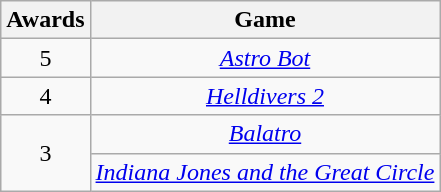<table class="wikitable floatleft" rowspan="2" style="text-align:center;" background: #f6e39c;>
<tr>
<th scope="col">Awards</th>
<th scope="col">Game</th>
</tr>
<tr>
<td>5</td>
<td><em><a href='#'>Astro Bot</a></em></td>
</tr>
<tr>
<td>4</td>
<td><em><a href='#'>Helldivers 2</a></em></td>
</tr>
<tr>
<td rowspan="2">3</td>
<td><em><a href='#'>Balatro</a></em></td>
</tr>
<tr>
<td><em><a href='#'>Indiana Jones and the Great Circle</a></em></td>
</tr>
</table>
